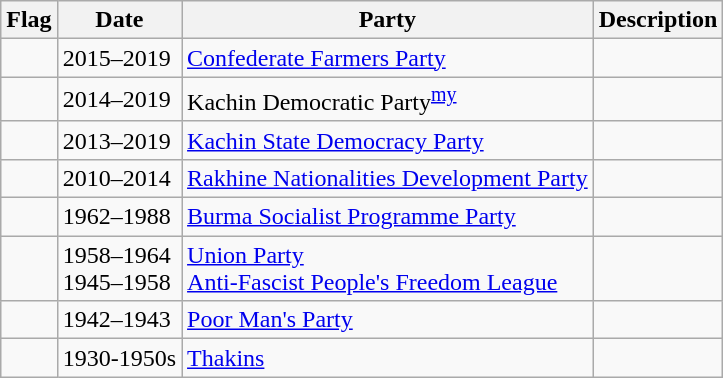<table class="wikitable">
<tr>
<th>Flag</th>
<th>Date</th>
<th>Party</th>
<th>Description</th>
</tr>
<tr>
<td></td>
<td>2015–2019</td>
<td><a href='#'>Confederate Farmers Party</a></td>
<td></td>
</tr>
<tr>
<td></td>
<td>2014–2019</td>
<td>Kachin Democratic Party<sup><a href='#'>my</a></sup></td>
<td></td>
</tr>
<tr>
<td></td>
<td>2013–2019</td>
<td><a href='#'>Kachin State Democracy Party</a></td>
<td></td>
</tr>
<tr>
<td></td>
<td>2010–2014</td>
<td><a href='#'>Rakhine Nationalities Development Party</a></td>
<td></td>
</tr>
<tr>
<td></td>
<td>1962–1988</td>
<td><a href='#'>Burma Socialist Programme Party</a></td>
<td></td>
</tr>
<tr>
<td></td>
<td>1958–1964<br>1945–1958</td>
<td><a href='#'>Union Party</a><br><a href='#'>Anti-Fascist People's Freedom League</a></td>
<td></td>
</tr>
<tr>
<td></td>
<td>1942–1943</td>
<td><a href='#'>Poor Man's Party</a></td>
<td></td>
</tr>
<tr>
<td></td>
<td>1930-1950s</td>
<td><a href='#'>Thakins</a></td>
<td></td>
</tr>
</table>
